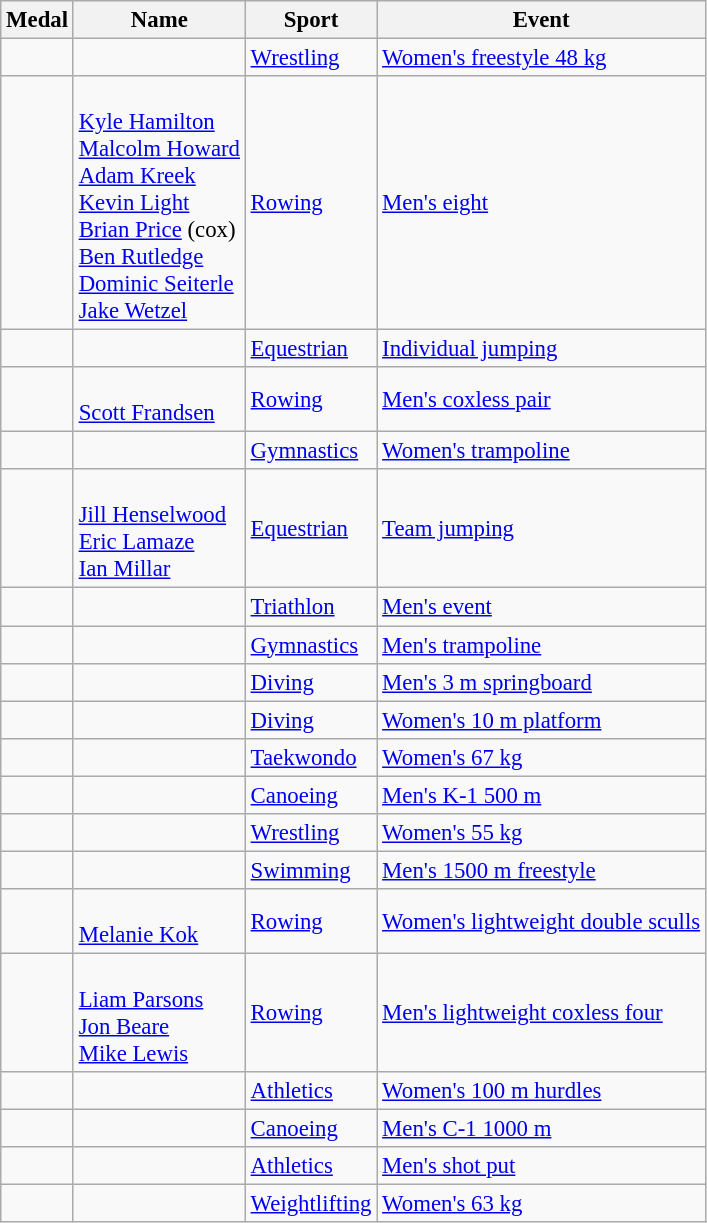<table class="wikitable sortable" style="font-size:95%">
<tr>
<th>Medal</th>
<th>Name</th>
<th>Sport</th>
<th>Event</th>
</tr>
<tr>
<td></td>
<td></td>
<td><a href='#'>Wrestling</a></td>
<td><a href='#'>Women's freestyle 48 kg</a></td>
</tr>
<tr>
<td></td>
<td><br><a href='#'>Kyle Hamilton</a><br><a href='#'>Malcolm Howard</a><br><a href='#'>Adam Kreek</a><br><a href='#'>Kevin Light</a><br><a href='#'>Brian Price</a> (cox)<br><a href='#'>Ben Rutledge</a><br><a href='#'>Dominic Seiterle</a><br><a href='#'>Jake Wetzel</a></td>
<td><a href='#'>Rowing</a></td>
<td><a href='#'>Men's eight</a></td>
</tr>
<tr>
<td></td>
<td></td>
<td><a href='#'>Equestrian</a></td>
<td><a href='#'>Individual jumping</a></td>
</tr>
<tr>
<td></td>
<td><br><a href='#'>Scott Frandsen</a></td>
<td><a href='#'>Rowing</a></td>
<td><a href='#'>Men's coxless pair</a></td>
</tr>
<tr>
<td></td>
<td></td>
<td><a href='#'>Gymnastics</a></td>
<td><a href='#'>Women's trampoline</a></td>
</tr>
<tr>
<td></td>
<td><br><a href='#'>Jill Henselwood</a><br><a href='#'>Eric Lamaze</a><br><a href='#'>Ian Millar</a></td>
<td><a href='#'>Equestrian</a></td>
<td><a href='#'>Team jumping</a></td>
</tr>
<tr>
<td></td>
<td></td>
<td><a href='#'>Triathlon</a></td>
<td><a href='#'>Men's event</a></td>
</tr>
<tr>
<td></td>
<td></td>
<td><a href='#'>Gymnastics</a></td>
<td><a href='#'>Men's trampoline</a></td>
</tr>
<tr>
<td></td>
<td></td>
<td><a href='#'>Diving</a></td>
<td><a href='#'>Men's 3 m springboard</a></td>
</tr>
<tr>
<td></td>
<td></td>
<td><a href='#'>Diving</a></td>
<td><a href='#'>Women's 10 m platform</a></td>
</tr>
<tr>
<td></td>
<td></td>
<td><a href='#'>Taekwondo</a></td>
<td><a href='#'>Women's 67 kg</a></td>
</tr>
<tr>
<td></td>
<td></td>
<td><a href='#'>Canoeing</a></td>
<td><a href='#'>Men's K-1 500 m</a></td>
</tr>
<tr>
<td></td>
<td></td>
<td><a href='#'>Wrestling</a></td>
<td><a href='#'>Women's 55 kg</a></td>
</tr>
<tr>
<td></td>
<td></td>
<td><a href='#'>Swimming</a></td>
<td><a href='#'>Men's 1500 m freestyle</a></td>
</tr>
<tr>
<td></td>
<td><br><a href='#'>Melanie Kok</a></td>
<td><a href='#'>Rowing</a></td>
<td><a href='#'>Women's lightweight double sculls</a></td>
</tr>
<tr>
<td></td>
<td><br><a href='#'>Liam Parsons</a><br><a href='#'>Jon Beare</a><br><a href='#'>Mike Lewis</a></td>
<td><a href='#'>Rowing</a></td>
<td><a href='#'>Men's lightweight coxless four</a></td>
</tr>
<tr>
<td></td>
<td></td>
<td><a href='#'>Athletics</a></td>
<td><a href='#'>Women's 100 m hurdles</a></td>
</tr>
<tr>
<td></td>
<td></td>
<td><a href='#'>Canoeing</a></td>
<td><a href='#'>Men's C-1 1000 m</a></td>
</tr>
<tr>
<td></td>
<td></td>
<td><a href='#'>Athletics</a></td>
<td><a href='#'>Men's shot put</a></td>
</tr>
<tr>
<td></td>
<td></td>
<td><a href='#'>Weightlifting</a></td>
<td><a href='#'>Women's 63 kg</a></td>
</tr>
</table>
